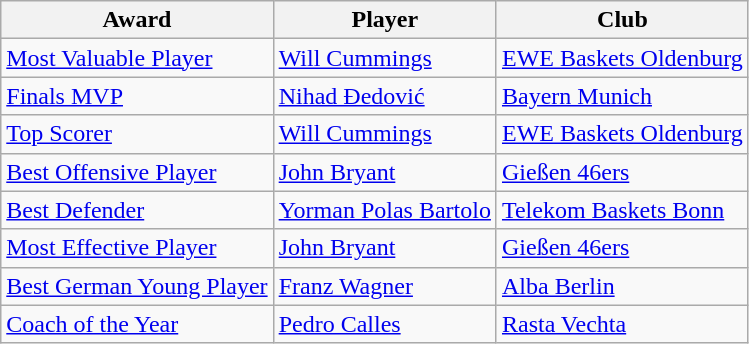<table class="wikitable">
<tr>
<th>Award</th>
<th>Player</th>
<th>Club</th>
</tr>
<tr>
<td><a href='#'>Most Valuable Player</a></td>
<td> <a href='#'>Will Cummings</a></td>
<td><a href='#'>EWE Baskets Oldenburg</a></td>
</tr>
<tr>
<td><a href='#'>Finals MVP</a></td>
<td> <a href='#'>Nihad Đedović</a></td>
<td><a href='#'>Bayern Munich</a></td>
</tr>
<tr>
<td><a href='#'>Top Scorer</a></td>
<td> <a href='#'>Will Cummings</a></td>
<td><a href='#'>EWE Baskets Oldenburg</a></td>
</tr>
<tr>
<td><a href='#'>Best Offensive Player</a></td>
<td> <a href='#'>John Bryant</a></td>
<td><a href='#'>Gießen 46ers</a></td>
</tr>
<tr>
<td><a href='#'>Best Defender</a></td>
<td> <a href='#'>Yorman Polas Bartolo</a></td>
<td><a href='#'>Telekom Baskets Bonn</a></td>
</tr>
<tr>
<td><a href='#'>Most Effective Player</a></td>
<td> <a href='#'>John Bryant</a></td>
<td><a href='#'>Gießen 46ers</a></td>
</tr>
<tr>
<td><a href='#'>Best German Young Player</a></td>
<td> <a href='#'>Franz Wagner</a></td>
<td><a href='#'>Alba Berlin</a></td>
</tr>
<tr>
<td><a href='#'>Coach of the Year</a></td>
<td> <a href='#'>Pedro Calles</a></td>
<td><a href='#'>Rasta Vechta</a></td>
</tr>
</table>
